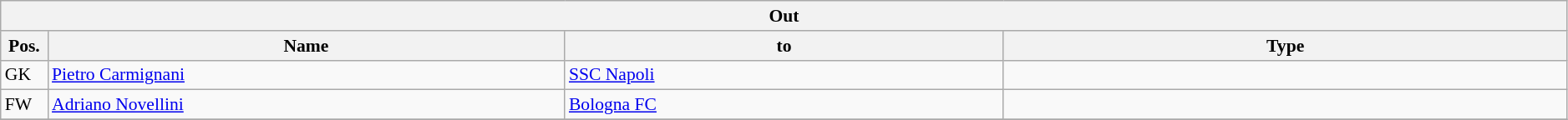<table class="wikitable" style="font-size:90%;width:99%;">
<tr>
<th colspan="4">Out</th>
</tr>
<tr>
<th width=3%>Pos.</th>
<th width=33%>Name</th>
<th width=28%>to</th>
<th width=36%>Type</th>
</tr>
<tr>
<td>GK</td>
<td><a href='#'>Pietro Carmignani</a></td>
<td><a href='#'>SSC Napoli</a></td>
<td></td>
</tr>
<tr>
<td>FW</td>
<td><a href='#'>Adriano Novellini</a></td>
<td><a href='#'>Bologna FC</a></td>
<td></td>
</tr>
<tr>
</tr>
</table>
